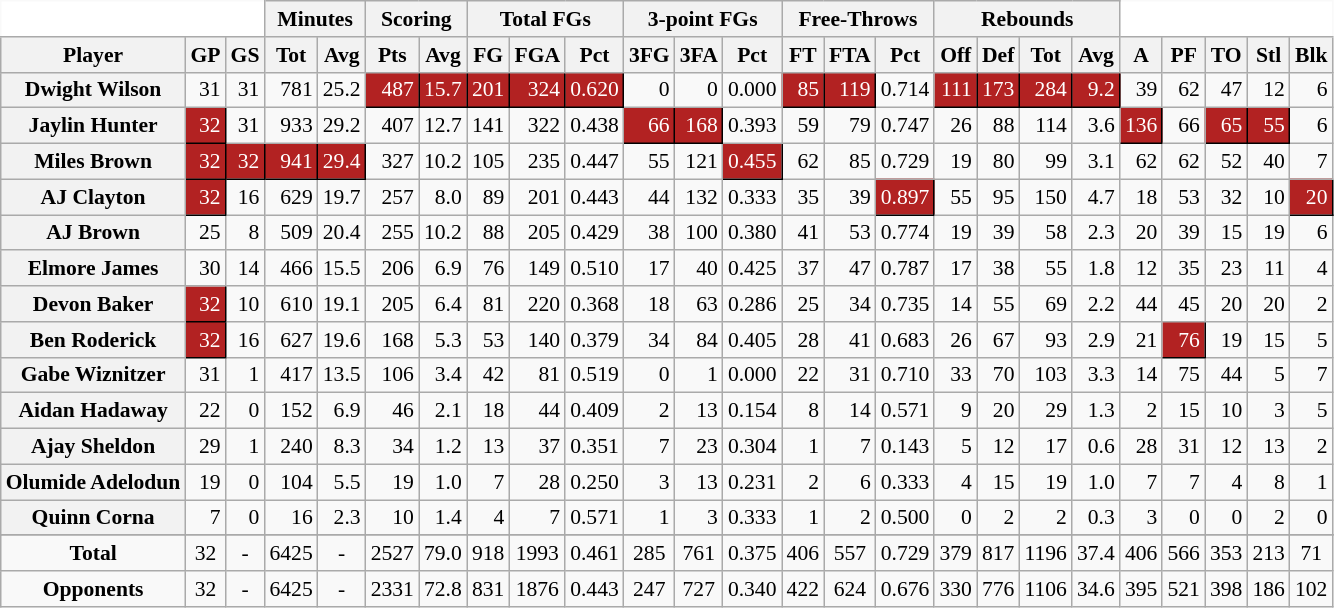<table class="wikitable sortable" border="1" style="font-size:90%;">
<tr>
<th colspan="3" style="border-top-style:hidden; border-left-style:hidden; background: white;"></th>
<th colspan="2" style=>Minutes</th>
<th colspan="2" style=>Scoring</th>
<th colspan="3" style=>Total FGs</th>
<th colspan="3" style=>3-point FGs</th>
<th colspan="3" style=>Free-Throws</th>
<th colspan="4" style=>Rebounds</th>
<th colspan="5" style="border-top-style:hidden; border-right-style:hidden; background: white;"></th>
</tr>
<tr>
<th scope="col" style=>Player</th>
<th scope="col" style=>GP</th>
<th scope="col" style=>GS</th>
<th scope="col" style=>Tot</th>
<th scope="col" style=>Avg</th>
<th scope="col" style=>Pts</th>
<th scope="col" style=>Avg</th>
<th scope="col" style=>FG</th>
<th scope="col" style=>FGA</th>
<th scope="col" style=>Pct</th>
<th scope="col" style=>3FG</th>
<th scope="col" style=>3FA</th>
<th scope="col" style=>Pct</th>
<th scope="col" style=>FT</th>
<th scope="col" style=>FTA</th>
<th scope="col" style=>Pct</th>
<th scope="col" style=>Off</th>
<th scope="col" style=>Def</th>
<th scope="col" style=>Tot</th>
<th scope="col" style=>Avg</th>
<th scope="col" style=>A</th>
<th scope="col" style=>PF</th>
<th scope="col" style=>TO</th>
<th scope="col" style=>Stl</th>
<th scope="col" style=>Blk</th>
</tr>
<tr>
<th>Dwight Wilson</th>
<td align="right">31</td>
<td align="right">31</td>
<td align="right">781</td>
<td align="right">25.2</td>
<td align="right" style="background:#B22222; color:#ffffff; border: 1px solid black">487</td>
<td align="right" style="background:#B22222; color:#ffffff; border: 1px solid black">15.7</td>
<td align="right" style="background:#B22222; color:#ffffff; border: 1px solid black">201</td>
<td align="right" style="background:#B22222; color:#ffffff; border: 1px solid black">324</td>
<td align="right" style="background:#B22222; color:#ffffff; border: 1px solid black">0.620</td>
<td align="right">0</td>
<td align="right">0</td>
<td align="right">0.000</td>
<td align="right" style="background:#B22222; color:#ffffff; border: 1px solid black">85</td>
<td align="right" style="background:#B22222; color:#ffffff; border: 1px solid black">119</td>
<td align="right">0.714</td>
<td align="right" style="background:#B22222; color:#ffffff; border: 1px solid black">111</td>
<td align="right" style="background:#B22222; color:#ffffff; border: 1px solid black">173</td>
<td align="right" style="background:#B22222; color:#ffffff; border: 1px solid black">284</td>
<td align="right" style="background:#B22222; color:#ffffff; border: 1px solid black">9.2</td>
<td align="right">39</td>
<td align="right">62</td>
<td align="right">47</td>
<td align="right">12</td>
<td align="right">6</td>
</tr>
<tr>
<th>Jaylin Hunter</th>
<td align="right" style="background:#B22222; color:#ffffff; border: 1px solid black">32</td>
<td align="right">31</td>
<td align="right">933</td>
<td align="right">29.2</td>
<td align="right">407</td>
<td align="right">12.7</td>
<td align="right">141</td>
<td align="right">322</td>
<td align="right">0.438</td>
<td align="right" style="background:#B22222; color:#ffffff; border: 1px solid black">66</td>
<td align="right" style="background:#B22222; color:#ffffff; border: 1px solid black">168</td>
<td align="right">0.393</td>
<td align="right">59</td>
<td align="right">79</td>
<td align="right">0.747</td>
<td align="right">26</td>
<td align="right">88</td>
<td align="right">114</td>
<td align="right">3.6</td>
<td align="right" style="background:#B22222; color:#ffffff; border: 1px solid black">136</td>
<td align="right">66</td>
<td align="right" style="background:#B22222; color:#ffffff; border: 1px solid black">65</td>
<td align="right" style="background:#B22222; color:#ffffff; border: 1px solid black">55</td>
<td align="right">6</td>
</tr>
<tr>
<th>Miles Brown</th>
<td align="right" style="background:#B22222; color:#ffffff; border: 1px solid black">32</td>
<td align="right" style="background:#B22222; color:#ffffff; border: 1px solid black">32</td>
<td align="right" style="background:#B22222; color:#ffffff; border: 1px solid black">941</td>
<td align="right" style="background:#B22222; color:#ffffff; border: 1px solid black">29.4</td>
<td align="right">327</td>
<td align="right">10.2</td>
<td align="right">105</td>
<td align="right">235</td>
<td align="right">0.447</td>
<td align="right">55</td>
<td align="right">121</td>
<td align="right" style="background:#B22222; color:#ffffff; border: 1px solid black">0.455</td>
<td align="right">62</td>
<td align="right">85</td>
<td align="right">0.729</td>
<td align="right">19</td>
<td align="right">80</td>
<td align="right">99</td>
<td align="right">3.1</td>
<td align="right">62</td>
<td align="right">62</td>
<td align="right">52</td>
<td align="right">40</td>
<td align="right">7</td>
</tr>
<tr>
<th>AJ Clayton</th>
<td align="right" style="background:#B22222; color:#ffffff; border: 1px solid black">32</td>
<td align="right">16</td>
<td align="right">629</td>
<td align="right">19.7</td>
<td align="right">257</td>
<td align="right">8.0</td>
<td align="right">89</td>
<td align="right">201</td>
<td align="right">0.443</td>
<td align="right">44</td>
<td align="right">132</td>
<td align="right">0.333</td>
<td align="right">35</td>
<td align="right">39</td>
<td align="right" style="background:#B22222; color:#ffffff; border: 1px solid black">0.897</td>
<td align="right">55</td>
<td align="right">95</td>
<td align="right">150</td>
<td align="right">4.7</td>
<td align="right">18</td>
<td align="right">53</td>
<td align="right">32</td>
<td align="right">10</td>
<td align="right" style="background:#B22222; color:#ffffff; border: 1px solid black">20</td>
</tr>
<tr>
<th>AJ Brown</th>
<td align="right">25</td>
<td align="right">8</td>
<td align="right">509</td>
<td align="right">20.4</td>
<td align="right">255</td>
<td align="right">10.2</td>
<td align="right">88</td>
<td align="right">205</td>
<td align="right">0.429</td>
<td align="right">38</td>
<td align="right">100</td>
<td align="right">0.380</td>
<td align="right">41</td>
<td align="right">53</td>
<td align="right">0.774</td>
<td align="right">19</td>
<td align="right">39</td>
<td align="right">58</td>
<td align="right">2.3</td>
<td align="right">20</td>
<td align="right">39</td>
<td align="right">15</td>
<td align="right">19</td>
<td align="right">6</td>
</tr>
<tr>
<th>Elmore James</th>
<td align="right">30</td>
<td align="right">14</td>
<td align="right">466</td>
<td align="right">15.5</td>
<td align="right">206</td>
<td align="right">6.9</td>
<td align="right">76</td>
<td align="right">149</td>
<td align="right">0.510</td>
<td align="right">17</td>
<td align="right">40</td>
<td align="right">0.425</td>
<td align="right">37</td>
<td align="right">47</td>
<td align="right">0.787</td>
<td align="right">17</td>
<td align="right">38</td>
<td align="right">55</td>
<td align="right">1.8</td>
<td align="right">12</td>
<td align="right">35</td>
<td align="right">23</td>
<td align="right">11</td>
<td align="right">4</td>
</tr>
<tr>
<th>Devon Baker</th>
<td align="right" style="background:#B22222; color:#ffffff; border: 1px solid black">32</td>
<td align="right">10</td>
<td align="right">610</td>
<td align="right">19.1</td>
<td align="right">205</td>
<td align="right">6.4</td>
<td align="right">81</td>
<td align="right">220</td>
<td align="right">0.368</td>
<td align="right">18</td>
<td align="right">63</td>
<td align="right">0.286</td>
<td align="right">25</td>
<td align="right">34</td>
<td align="right">0.735</td>
<td align="right">14</td>
<td align="right">55</td>
<td align="right">69</td>
<td align="right">2.2</td>
<td align="right">44</td>
<td align="right">45</td>
<td align="right">20</td>
<td align="right">20</td>
<td align="right">2</td>
</tr>
<tr>
<th>Ben Roderick</th>
<td align="right" style="background:#B22222; color:#ffffff; border: 1px solid black">32</td>
<td align="right">16</td>
<td align="right">627</td>
<td align="right">19.6</td>
<td align="right">168</td>
<td align="right">5.3</td>
<td align="right">53</td>
<td align="right">140</td>
<td align="right">0.379</td>
<td align="right">34</td>
<td align="right">84</td>
<td align="right">0.405</td>
<td align="right">28</td>
<td align="right">41</td>
<td align="right">0.683</td>
<td align="right">26</td>
<td align="right">67</td>
<td align="right">93</td>
<td align="right">2.9</td>
<td align="right">21</td>
<td align="right" style="background:#B22222; color:#ffffff; border: 1px solid black">76</td>
<td align="right">19</td>
<td align="right">15</td>
<td align="right">5</td>
</tr>
<tr>
<th>Gabe Wiznitzer</th>
<td align="right">31</td>
<td align="right">1</td>
<td align="right">417</td>
<td align="right">13.5</td>
<td align="right">106</td>
<td align="right">3.4</td>
<td align="right">42</td>
<td align="right">81</td>
<td align="right">0.519</td>
<td align="right">0</td>
<td align="right">1</td>
<td align="right">0.000</td>
<td align="right">22</td>
<td align="right">31</td>
<td align="right">0.710</td>
<td align="right">33</td>
<td align="right">70</td>
<td align="right">103</td>
<td align="right">3.3</td>
<td align="right">14</td>
<td align="right">75</td>
<td align="right">44</td>
<td align="right">5</td>
<td align="right">7</td>
</tr>
<tr>
<th>Aidan Hadaway</th>
<td align="right">22</td>
<td align="right">0</td>
<td align="right">152</td>
<td align="right">6.9</td>
<td align="right">46</td>
<td align="right">2.1</td>
<td align="right">18</td>
<td align="right">44</td>
<td align="right">0.409</td>
<td align="right">2</td>
<td align="right">13</td>
<td align="right">0.154</td>
<td align="right">8</td>
<td align="right">14</td>
<td align="right">0.571</td>
<td align="right">9</td>
<td align="right">20</td>
<td align="right">29</td>
<td align="right">1.3</td>
<td align="right">2</td>
<td align="right">15</td>
<td align="right">10</td>
<td align="right">3</td>
<td align="right">5</td>
</tr>
<tr>
<th>Ajay Sheldon</th>
<td align="right">29</td>
<td align="right">1</td>
<td align="right">240</td>
<td align="right">8.3</td>
<td align="right">34</td>
<td align="right">1.2</td>
<td align="right">13</td>
<td align="right">37</td>
<td align="right">0.351</td>
<td align="right">7</td>
<td align="right">23</td>
<td align="right">0.304</td>
<td align="right">1</td>
<td align="right">7</td>
<td align="right">0.143</td>
<td align="right">5</td>
<td align="right">12</td>
<td align="right">17</td>
<td align="right">0.6</td>
<td align="right">28</td>
<td align="right">31</td>
<td align="right">12</td>
<td align="right">13</td>
<td align="right">2</td>
</tr>
<tr>
<th>Olumide Adelodun</th>
<td align="right">19</td>
<td align="right">0</td>
<td align="right">104</td>
<td align="right">5.5</td>
<td align="right">19</td>
<td align="right">1.0</td>
<td align="right">7</td>
<td align="right">28</td>
<td align="right">0.250</td>
<td align="right">3</td>
<td align="right">13</td>
<td align="right">0.231</td>
<td align="right">2</td>
<td align="right">6</td>
<td align="right">0.333</td>
<td align="right">4</td>
<td align="right">15</td>
<td align="right">19</td>
<td align="right">1.0</td>
<td align="right">7</td>
<td align="right">7</td>
<td align="right">4</td>
<td align="right">8</td>
<td align="right">1</td>
</tr>
<tr>
<th>Quinn Corna</th>
<td align="right">7</td>
<td align="right">0</td>
<td align="right">16</td>
<td align="right">2.3</td>
<td align="right">10</td>
<td align="right">1.4</td>
<td align="right">4</td>
<td align="right">7</td>
<td align="right">0.571</td>
<td align="right">1</td>
<td align="right">3</td>
<td align="right">0.333</td>
<td align="right">1</td>
<td align="right">2</td>
<td align="right">0.500</td>
<td align="right">0</td>
<td align="right">2</td>
<td align="right">2</td>
<td align="right">0.3</td>
<td align="right">3</td>
<td align="right">0</td>
<td align="right">0</td>
<td align="right">2</td>
<td align="right">0</td>
</tr>
<tr>
</tr>
<tr class="sortbottom">
<td align="center" style=><strong>Total</strong></td>
<td align="center" style=>32</td>
<td align="center" style=>-</td>
<td align="center" style=>6425</td>
<td align="center" style=>-</td>
<td align="center" style=>2527</td>
<td align="center" style=>79.0</td>
<td align="center" style=>918</td>
<td align="center" style=>1993</td>
<td align="center" style=>0.461</td>
<td align="center" style=>285</td>
<td align="center" style=>761</td>
<td align="center" style=>0.375</td>
<td align="center" style=>406</td>
<td align="center" style=>557</td>
<td align="center" style=>0.729</td>
<td align="center" style=>379</td>
<td align="center" style=>817</td>
<td align="center" style=>1196</td>
<td align="center" style=>37.4</td>
<td align="center" style=>406</td>
<td align="center" style=>566</td>
<td align="center" style=>353</td>
<td align="center" style=>213</td>
<td align="center" style=>71</td>
</tr>
<tr class="sortbottom">
<td align="center"><strong>Opponents</strong></td>
<td align="center">32</td>
<td align="center">-</td>
<td align="center">6425</td>
<td align="center">-</td>
<td align="center">2331</td>
<td align="center">72.8</td>
<td align="center">831</td>
<td align="center">1876</td>
<td align="center">0.443</td>
<td align="center">247</td>
<td align="center">727</td>
<td align="center">0.340</td>
<td align="center">422</td>
<td align="center">624</td>
<td align="center">0.676</td>
<td align="center">330</td>
<td align="center">776</td>
<td align="center">1106</td>
<td align="center">34.6</td>
<td align="center">395</td>
<td align="center">521</td>
<td align="center">398</td>
<td align="center">186</td>
<td align="center">102</td>
</tr>
</table>
